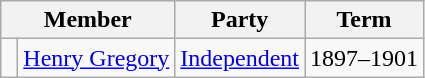<table class="wikitable">
<tr>
<th colspan="2">Member</th>
<th>Party</th>
<th>Term</th>
</tr>
<tr>
<td> </td>
<td rowspan="2"><a href='#'>Henry Gregory</a></td>
<td><a href='#'>Independent</a></td>
<td>1897–1901</td>
</tr>
</table>
